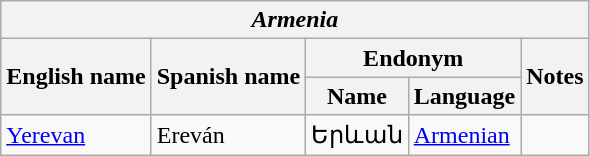<table class="wikitable sortable">
<tr>
<th colspan="5"> <em>Armenia</em></th>
</tr>
<tr>
<th rowspan="2">English name</th>
<th rowspan="2">Spanish name</th>
<th colspan="2">Endonym</th>
<th rowspan="2">Notes</th>
</tr>
<tr>
<th>Name</th>
<th>Language</th>
</tr>
<tr>
<td><a href='#'>Yerevan</a></td>
<td>Ereván</td>
<td>Երևան</td>
<td><a href='#'>Armenian</a></td>
<td></td>
</tr>
</table>
